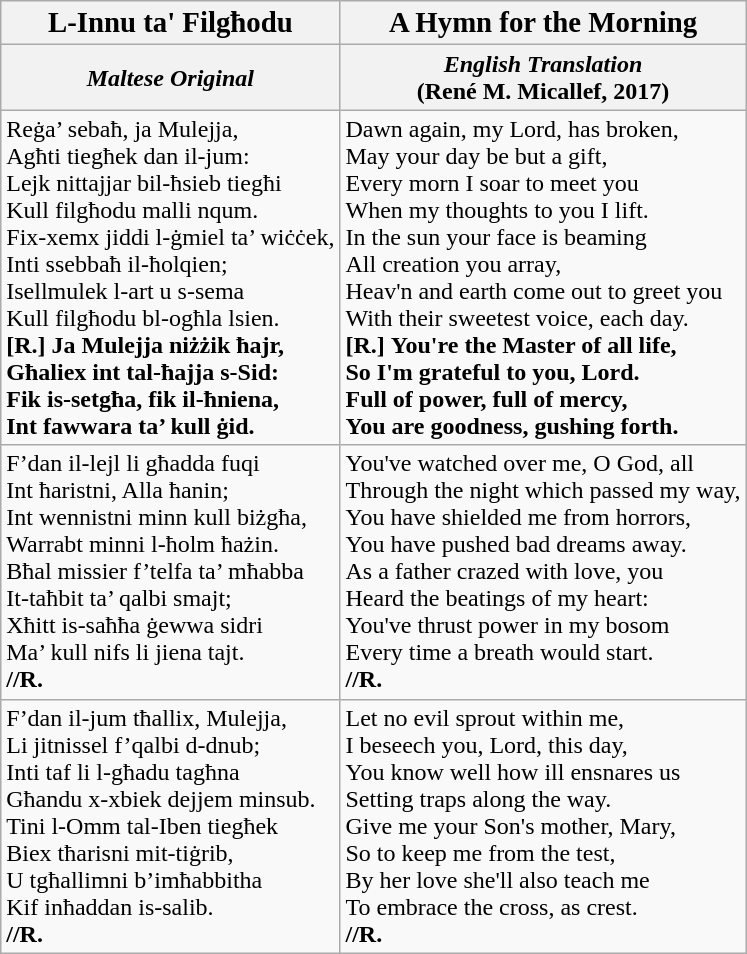<table class="wikitable">
<tr>
<th><big>L-Innu ta' Filgħodu</big></th>
<th><big>A Hymn for the Morning</big></th>
</tr>
<tr>
<th><em>Maltese Original</em></th>
<th><em>English Translation</em><br>(René M. Micallef, 2017)</th>
</tr>
<tr>
<td>Reġa’ sebaħ, ja Mulejja,<br>Agħti tiegħek dan il-jum:<br>Lejk nittajjar bil-ħsieb tiegħi<br>Kull filgħodu malli nqum.<br>Fix-xemx jiddi l-ġmiel ta’ wiċċek,<br>Inti ssebbaħ il-ħolqien;<br>Isellmulek l-art u s-sema<br>Kull filgħodu bl-ogħla lsien.<br><strong>[R.]</strong> <strong>Ja Mulejja niżżik ħajr,</strong><br><strong>Għaliex int tal-ħajja s-Sid:</strong><br><strong>Fik is-setgħa, fik il-ħniena,</strong><br><strong>Int fawwara ta’ kull ġid.</strong></td>
<td>Dawn again, my Lord, has broken,<br>May your day be but a gift,<br>Every morn I soar to meet you<br>When my thoughts to you I lift.<br>In the sun your face is beaming<br>All creation you array,<br>Heav'n and earth come out to greet you<br>With their sweetest voice, each day.<br><strong>[R.]</strong> <strong>You're the Master of all life,</strong><br><strong>So I'm grateful to you, Lord.</strong><br><strong>Full of power, full of mercy,</strong><br><strong>You are goodness, gushing forth.</strong></td>
</tr>
<tr>
<td>F’dan il-lejl li għadda fuqi<br>Int ħaristni, Alla ħanin;<br>Int wennistni minn kull biżgħa,<br>Warrabt minni l-ħolm ħażin.<br>Bħal missier f’telfa ta’ mħabba<br>It-taħbit ta’ qalbi smajt;<br>Xħitt is-saħħa ġewwa sidri<br>Ma’ kull nifs li jiena tajt.<br><strong>//R.</strong></td>
<td>You've watched over me, O God, all<br>Through the night which passed my way,<br>You have shielded me from horrors,<br>You have pushed bad dreams away.<br>As a father crazed with love, you<br>Heard the beatings of my heart:<br>You've thrust power in my bosom<br>Every time a breath would start.<br><strong>//R.</strong></td>
</tr>
<tr>
<td>F’dan il-jum tħallix, Mulejja,<br>Li jitnissel f’qalbi d-dnub;<br>Inti taf li l-għadu tagħna<br>Għandu x-xbiek dejjem minsub.<br>Tini l-Omm tal-Iben tiegħek<br>Biex tħarisni mit-tiġrib,<br>U tgħallimni b’imħabbitha<br>Kif inħaddan is-salib.<br><strong>//R.</strong></td>
<td>Let no evil sprout within me,<br>I beseech you, Lord, this day,<br>You know well how ill ensnares us<br>Setting traps along the way.<br>Give me your Son's mother, Mary,<br>So to keep me from the test,<br>By her love she'll also teach me<br>To embrace the cross, as crest.<br><strong>//R.</strong></td>
</tr>
</table>
